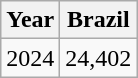<table class=wikitable style="text-align: right;">
<tr>
<th>Year</th>
<th>Brazil</th>
</tr>
<tr>
<td>2024</td>
<td>24,402</td>
</tr>
</table>
